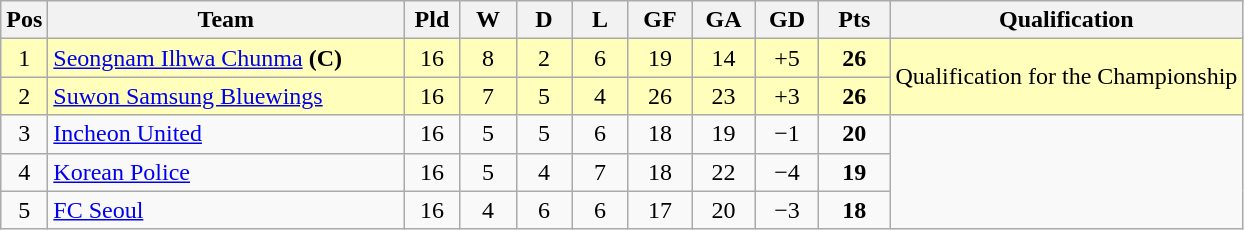<table class="wikitable" style="text-align:center;">
<tr>
<th width=20>Pos</th>
<th width=230>Team</th>
<th width=30 abbr="Played">Pld</th>
<th width=30 abbr="Won">W</th>
<th width=30 abbr="Draw">D</th>
<th width=30 abbr="Lost">L</th>
<th width=35 abbr="Goals for">GF</th>
<th width=35 abbr="Goals against">GA</th>
<th width=35 abbr="Goal difference">GD</th>
<th width=40 abbr="Points">Pts</th>
<th>Qualification</th>
</tr>
<tr bgcolor=#ffffbb>
<td>1</td>
<td align="left"><a href='#'>Seongnam Ilhwa Chunma</a> <strong>(C)</strong></td>
<td>16</td>
<td>8</td>
<td>2</td>
<td>6</td>
<td>19</td>
<td>14</td>
<td>+5</td>
<td><strong>26</strong></td>
<td rowspan=2>Qualification for the Championship</td>
</tr>
<tr bgcolor=#ffffbb>
<td>2</td>
<td align="left"><a href='#'>Suwon Samsung Bluewings</a></td>
<td>16</td>
<td>7</td>
<td>5</td>
<td>4</td>
<td>26</td>
<td>23</td>
<td>+3</td>
<td><strong>26</strong></td>
</tr>
<tr>
<td>3</td>
<td align="left"><a href='#'>Incheon United</a></td>
<td>16</td>
<td>5</td>
<td>5</td>
<td>6</td>
<td>18</td>
<td>19</td>
<td>−1</td>
<td><strong>20</strong></td>
<td rowspan=3></td>
</tr>
<tr>
<td>4</td>
<td align="left"><a href='#'>Korean Police</a></td>
<td>16</td>
<td>5</td>
<td>4</td>
<td>7</td>
<td>18</td>
<td>22</td>
<td>−4</td>
<td><strong>19</strong></td>
</tr>
<tr>
<td>5</td>
<td align="left"><a href='#'>FC Seoul</a></td>
<td>16</td>
<td>4</td>
<td>6</td>
<td>6</td>
<td>17</td>
<td>20</td>
<td>−3</td>
<td><strong>18</strong></td>
</tr>
</table>
